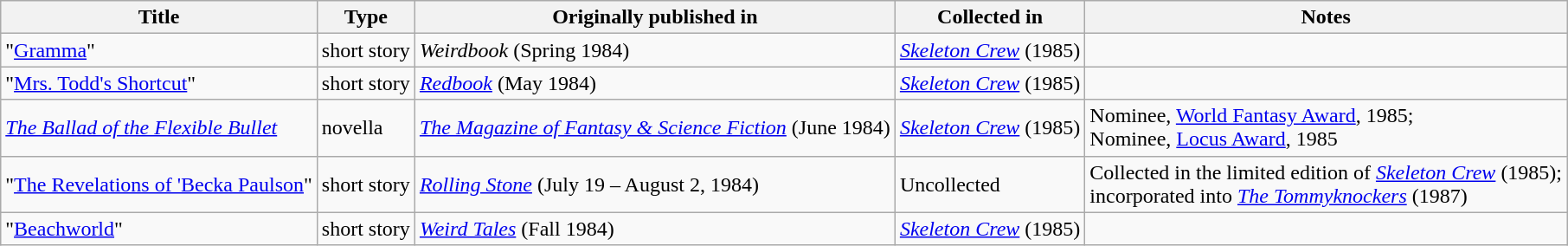<table class="wikitable">
<tr>
<th>Title</th>
<th>Type</th>
<th>Originally published in</th>
<th>Collected in</th>
<th>Notes</th>
</tr>
<tr>
<td>"<a href='#'>Gramma</a>"</td>
<td>short story</td>
<td><em>Weirdbook</em> (Spring 1984)</td>
<td><em><a href='#'>Skeleton Crew</a></em> (1985)</td>
<td></td>
</tr>
<tr>
<td>"<a href='#'>Mrs. Todd's Shortcut</a>"</td>
<td>short story</td>
<td><em><a href='#'>Redbook</a></em> (May 1984)</td>
<td><em><a href='#'>Skeleton Crew</a></em> (1985)</td>
<td></td>
</tr>
<tr>
<td><em><a href='#'>The Ballad of the Flexible Bullet</a></em></td>
<td>novella</td>
<td><em><a href='#'>The Magazine of Fantasy & Science Fiction</a></em> (June 1984)</td>
<td><em><a href='#'>Skeleton Crew</a></em> (1985)</td>
<td>Nominee, <a href='#'>World Fantasy Award</a>, 1985;<br>Nominee, <a href='#'>Locus Award</a>, 1985</td>
</tr>
<tr>
<td>"<a href='#'>The Revelations of 'Becka Paulson</a>"</td>
<td>short story</td>
<td><em><a href='#'>Rolling Stone</a></em> (July 19 – August 2, 1984)</td>
<td>Uncollected</td>
<td>Collected in the limited edition of <em><a href='#'>Skeleton Crew</a></em> (1985);<br>incorporated into <em><a href='#'>The Tommyknockers</a></em> (1987)</td>
</tr>
<tr>
<td>"<a href='#'>Beachworld</a>"</td>
<td>short story</td>
<td><em><a href='#'>Weird Tales</a></em> (Fall 1984)</td>
<td><em><a href='#'>Skeleton Crew</a></em> (1985)</td>
<td></td>
</tr>
</table>
